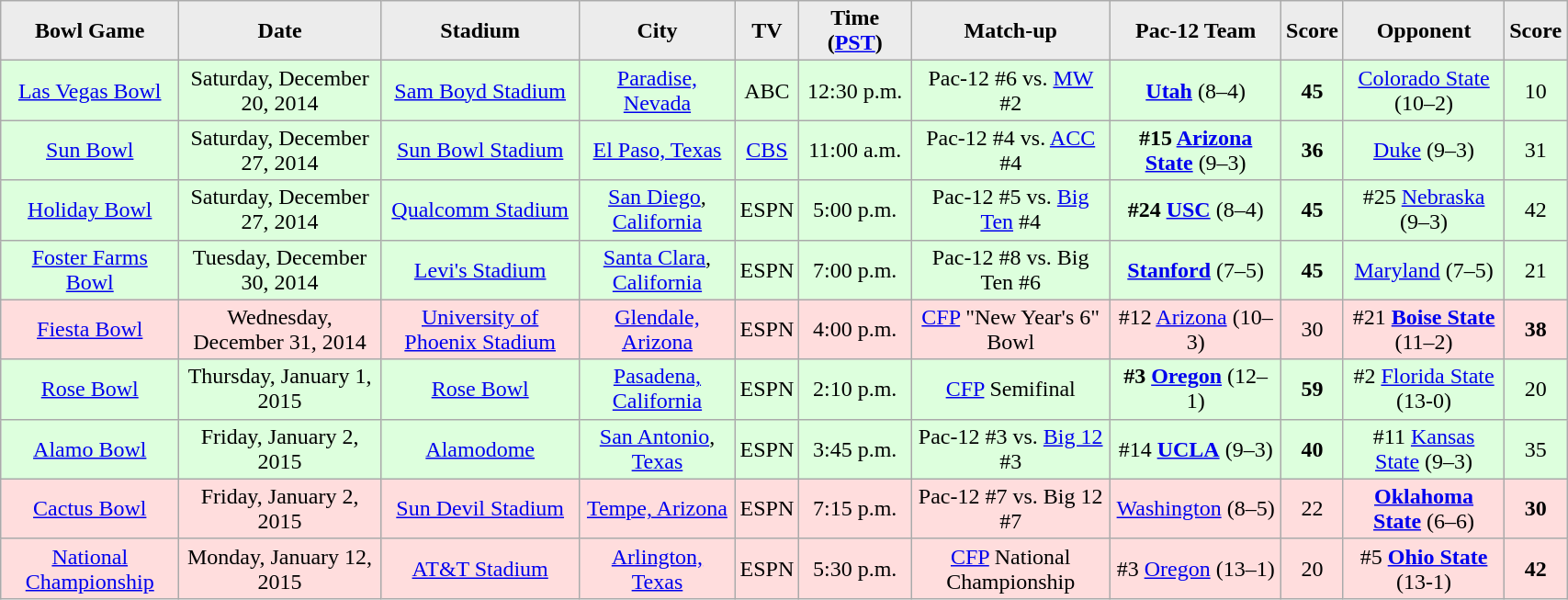<table style="width:90%; text-align:center;" class="wikitable">
<tr style="background:#ececec; font-weight:bold;">
<td>Bowl Game</td>
<td>Date</td>
<td>Stadium</td>
<td>City</td>
<td>TV</td>
<td>Time (<a href='#'>PST</a>)</td>
<td>Match-up</td>
<td>Pac-12 Team</td>
<td>Score</td>
<td>Opponent</td>
<td>Score</td>
</tr>
<tr style="background:#DDFFDD;">
<td><a href='#'>Las Vegas Bowl</a></td>
<td>Saturday, December 20, 2014</td>
<td><a href='#'>Sam Boyd Stadium</a></td>
<td><a href='#'>Paradise, Nevada</a></td>
<td>ABC</td>
<td>12:30 p.m.</td>
<td>Pac-12 #6 vs. <a href='#'>MW</a> #2</td>
<td><strong><a href='#'>Utah</a></strong> (8–4)</td>
<td><strong>45</strong></td>
<td><a href='#'>Colorado State</a> (10–2)</td>
<td>10</td>
</tr>
<tr style="background:#DDFFDD;">
<td><a href='#'>Sun Bowl</a></td>
<td>Saturday, December 27, 2014</td>
<td><a href='#'>Sun Bowl Stadium</a></td>
<td><a href='#'>El Paso, Texas</a></td>
<td><a href='#'>CBS</a></td>
<td>11:00 a.m.</td>
<td>Pac-12 #4 vs. <a href='#'>ACC</a> #4</td>
<td><strong>#15 <a href='#'>Arizona State</a></strong> (9–3)</td>
<td><strong>36</strong></td>
<td><a href='#'>Duke</a> (9–3)</td>
<td>31</td>
</tr>
<tr style="background:#DDFFDD;">
<td><a href='#'>Holiday Bowl</a></td>
<td>Saturday, December 27, 2014</td>
<td><a href='#'>Qualcomm Stadium</a></td>
<td><a href='#'>San Diego</a>, <a href='#'>California</a></td>
<td>ESPN</td>
<td>5:00 p.m.</td>
<td>Pac-12 #5 vs. <a href='#'>Big Ten</a> #4</td>
<td><strong>#24 <a href='#'>USC</a></strong> (8–4)</td>
<td><strong>45</strong></td>
<td>#25 <a href='#'>Nebraska</a> (9–3)</td>
<td>42</td>
</tr>
<tr style="background:#DDFFDD;">
<td><a href='#'>Foster Farms Bowl</a></td>
<td>Tuesday, December 30, 2014</td>
<td><a href='#'>Levi's Stadium</a></td>
<td><a href='#'>Santa Clara</a>, <a href='#'>California</a></td>
<td>ESPN</td>
<td>7:00 p.m.</td>
<td>Pac-12 #8 vs. Big Ten #6</td>
<td><strong><a href='#'>Stanford</a></strong> (7–5)</td>
<td><strong>45</strong></td>
<td><a href='#'>Maryland</a> (7–5)</td>
<td>21</td>
</tr>
<tr style="background:#FFDDDD;">
<td><a href='#'>Fiesta Bowl</a></td>
<td>Wednesday, December 31, 2014</td>
<td><a href='#'>University of Phoenix Stadium</a></td>
<td><a href='#'>Glendale, Arizona</a></td>
<td>ESPN</td>
<td>4:00 p.m.</td>
<td><a href='#'>CFP</a> "New Year's 6" Bowl</td>
<td>#12 <a href='#'>Arizona</a> (10–3)</td>
<td>30</td>
<td>#21 <strong><a href='#'>Boise State</a></strong> (11–2)</td>
<td><strong>38</strong></td>
</tr>
<tr style="background:#DDFFDD;">
<td><a href='#'>Rose Bowl</a></td>
<td>Thursday, January 1, 2015</td>
<td><a href='#'>Rose Bowl</a></td>
<td><a href='#'>Pasadena, California</a></td>
<td>ESPN</td>
<td>2:10 p.m.</td>
<td><a href='#'>CFP</a> Semifinal</td>
<td><strong>#3 <a href='#'>Oregon</a></strong> (12–1)</td>
<td><strong>59</strong></td>
<td>#2 <a href='#'>Florida State</a> (13-0)</td>
<td>20</td>
</tr>
<tr style="background:#DDFFDD;">
<td><a href='#'>Alamo Bowl</a></td>
<td>Friday, January 2, 2015</td>
<td><a href='#'>Alamodome</a></td>
<td><a href='#'>San Antonio</a>, <a href='#'>Texas</a></td>
<td>ESPN</td>
<td>3:45 p.m.</td>
<td>Pac-12 #3 vs. <a href='#'>Big 12</a> #3</td>
<td>#14 <strong><a href='#'>UCLA</a></strong> (9–3)</td>
<td><strong>40</strong></td>
<td>#11 <a href='#'>Kansas State</a> (9–3)</td>
<td>35</td>
</tr>
<tr style="background:#FFDDDD;">
<td><a href='#'>Cactus Bowl</a></td>
<td>Friday, January 2, 2015</td>
<td><a href='#'>Sun Devil Stadium</a></td>
<td><a href='#'>Tempe, Arizona</a></td>
<td>ESPN</td>
<td>7:15 p.m.</td>
<td>Pac-12 #7 vs. Big 12 #7</td>
<td><a href='#'>Washington</a> (8–5)</td>
<td>22</td>
<td><strong><a href='#'>Oklahoma State</a></strong> (6–6)</td>
<td><strong>30</strong></td>
</tr>
<tr style="background:#FFDDDD;">
<td><a href='#'>National Championship</a></td>
<td>Monday, January 12, 2015</td>
<td><a href='#'>AT&T Stadium</a></td>
<td><a href='#'>Arlington, Texas</a></td>
<td>ESPN</td>
<td>5:30 p.m.</td>
<td><a href='#'>CFP</a> National Championship</td>
<td>#3 <a href='#'>Oregon</a> (13–1)</td>
<td>20</td>
<td>#5 <strong><a href='#'>Ohio State</a></strong> (13-1)</td>
<td><strong>42</strong></td>
</tr>
</table>
